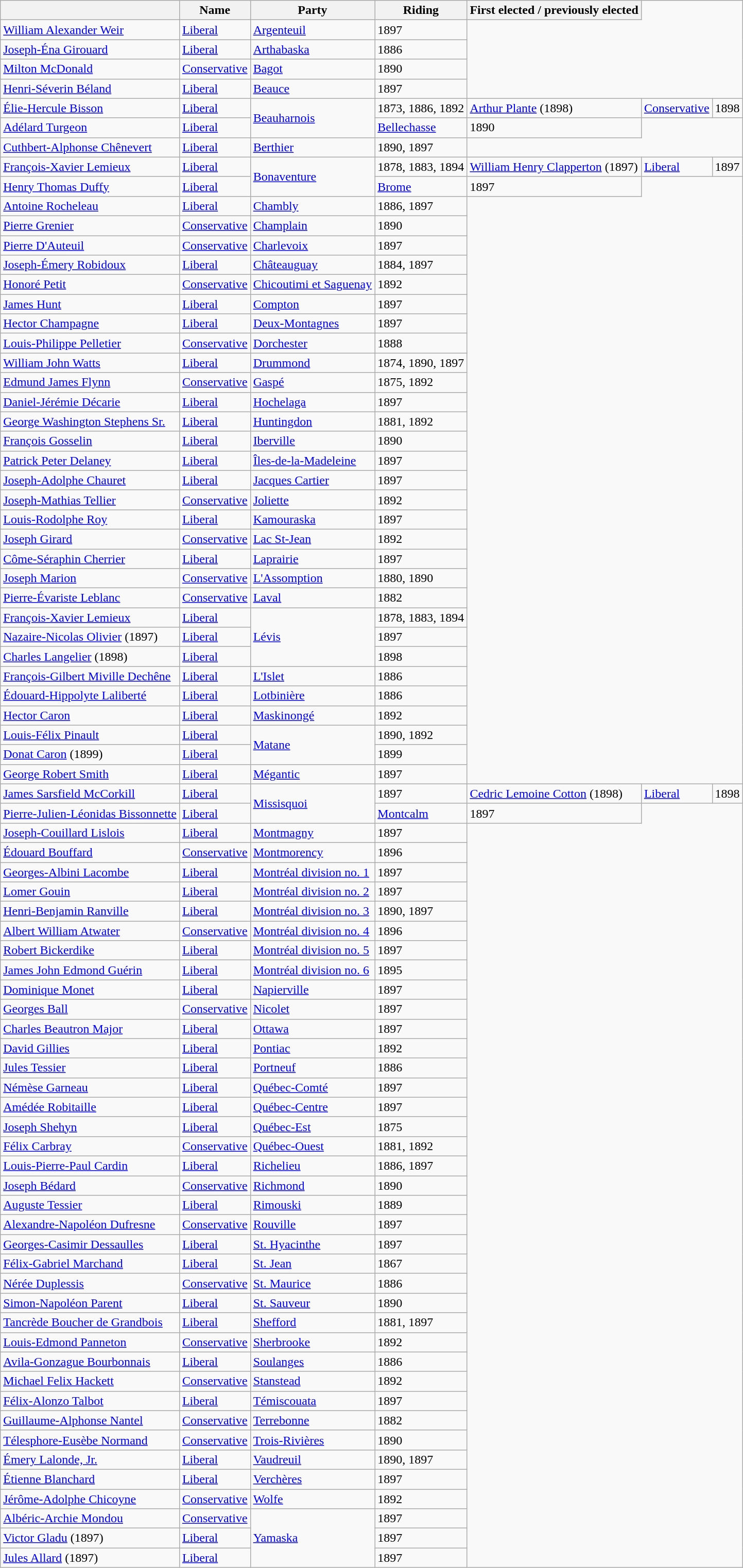<table class="wikitable sortable">
<tr>
<th></th>
<th>Name</th>
<th>Party</th>
<th>Riding</th>
<th>First elected / previously elected</th>
</tr>
<tr>
<td><a href='#'>William Alexander Weir</a></td>
<td><a href='#'>Liberal</a></td>
<td><a href='#'>Argenteuil</a></td>
<td>1897</td>
</tr>
<tr>
<td><a href='#'>Joseph-Éna Girouard</a></td>
<td><a href='#'>Liberal</a></td>
<td><a href='#'>Arthabaska</a></td>
<td>1886</td>
</tr>
<tr>
<td><a href='#'>Milton McDonald</a></td>
<td><a href='#'>Conservative</a></td>
<td><a href='#'>Bagot</a></td>
<td>1890</td>
</tr>
<tr>
<td><a href='#'>Henri-Séverin Béland</a></td>
<td><a href='#'>Liberal</a></td>
<td><a href='#'>Beauce</a></td>
<td>1897</td>
</tr>
<tr>
<td><a href='#'>Élie-Hercule Bisson</a></td>
<td><a href='#'>Liberal</a></td>
<td rowspan=2><a href='#'>Beauharnois</a></td>
<td>1873, 1886, 1892<br></td>
<td><a href='#'>Arthur Plante</a> (1898)</td>
<td><a href='#'>Conservative</a></td>
<td>1898</td>
</tr>
<tr>
<td><a href='#'>Adélard Turgeon</a></td>
<td><a href='#'>Liberal</a></td>
<td><a href='#'>Bellechasse</a></td>
<td>1890</td>
</tr>
<tr>
<td><a href='#'>Cuthbert-Alphonse Chênevert</a></td>
<td><a href='#'>Liberal</a></td>
<td><a href='#'>Berthier</a></td>
<td>1890, 1897</td>
</tr>
<tr>
<td><a href='#'>François-Xavier Lemieux</a></td>
<td><a href='#'>Liberal</a></td>
<td rowspan=2><a href='#'>Bonaventure</a></td>
<td>1878, 1883, 1894<br></td>
<td><a href='#'>William Henry Clapperton</a> (1897)</td>
<td><a href='#'>Liberal</a></td>
<td>1897</td>
</tr>
<tr>
<td><a href='#'>Henry Thomas Duffy</a></td>
<td><a href='#'>Liberal</a></td>
<td><a href='#'>Brome</a></td>
<td>1897</td>
</tr>
<tr>
<td><a href='#'>Antoine Rocheleau</a></td>
<td><a href='#'>Liberal</a></td>
<td><a href='#'>Chambly</a></td>
<td>1886, 1897</td>
</tr>
<tr>
<td><a href='#'>Pierre Grenier</a></td>
<td><a href='#'>Conservative</a></td>
<td><a href='#'>Champlain</a></td>
<td>1890</td>
</tr>
<tr>
<td><a href='#'>Pierre D'Auteuil</a></td>
<td><a href='#'>Conservative</a></td>
<td><a href='#'>Charlevoix</a></td>
<td>1897</td>
</tr>
<tr>
<td><a href='#'>Joseph-Émery Robidoux</a></td>
<td><a href='#'>Liberal</a></td>
<td><a href='#'>Châteauguay</a></td>
<td>1884, 1897</td>
</tr>
<tr>
<td><a href='#'>Honoré Petit</a></td>
<td><a href='#'>Conservative</a></td>
<td><a href='#'>Chicoutimi et Saguenay</a></td>
<td>1892</td>
</tr>
<tr>
<td><a href='#'>James Hunt</a></td>
<td><a href='#'>Liberal</a></td>
<td><a href='#'>Compton</a></td>
<td>1897</td>
</tr>
<tr>
<td><a href='#'>Hector Champagne</a></td>
<td><a href='#'>Liberal</a></td>
<td><a href='#'>Deux-Montagnes</a></td>
<td>1897</td>
</tr>
<tr>
<td><a href='#'>Louis-Philippe Pelletier</a></td>
<td><a href='#'>Conservative</a></td>
<td><a href='#'>Dorchester</a></td>
<td>1888</td>
</tr>
<tr>
<td><a href='#'>William John Watts</a></td>
<td><a href='#'>Liberal</a></td>
<td><a href='#'>Drummond</a></td>
<td>1874, 1890, 1897</td>
</tr>
<tr>
<td><a href='#'>Edmund James Flynn</a></td>
<td><a href='#'>Conservative</a></td>
<td><a href='#'>Gaspé</a></td>
<td>1875, 1892</td>
</tr>
<tr>
<td><a href='#'>Daniel-Jérémie Décarie</a></td>
<td><a href='#'>Liberal</a></td>
<td><a href='#'>Hochelaga</a></td>
<td>1897</td>
</tr>
<tr>
<td><a href='#'>George Washington Stephens Sr.</a></td>
<td><a href='#'>Liberal</a></td>
<td><a href='#'>Huntingdon</a></td>
<td>1881, 1892</td>
</tr>
<tr>
<td><a href='#'>François Gosselin</a></td>
<td><a href='#'>Liberal</a></td>
<td><a href='#'>Iberville</a></td>
<td>1890</td>
</tr>
<tr>
<td><a href='#'>Patrick Peter Delaney</a></td>
<td><a href='#'>Liberal</a></td>
<td><a href='#'>Îles-de-la-Madeleine</a></td>
<td>1897</td>
</tr>
<tr>
<td><a href='#'>Joseph-Adolphe Chauret</a></td>
<td><a href='#'>Liberal</a></td>
<td><a href='#'>Jacques Cartier</a></td>
<td>1897</td>
</tr>
<tr>
<td><a href='#'>Joseph-Mathias Tellier</a></td>
<td><a href='#'>Conservative</a></td>
<td><a href='#'>Joliette</a></td>
<td>1892</td>
</tr>
<tr>
<td><a href='#'>Louis-Rodolphe Roy</a></td>
<td><a href='#'>Liberal</a></td>
<td><a href='#'>Kamouraska</a></td>
<td>1897</td>
</tr>
<tr>
<td><a href='#'>Joseph Girard</a></td>
<td><a href='#'>Conservative</a></td>
<td><a href='#'>Lac St-Jean</a></td>
<td>1892</td>
</tr>
<tr>
<td><a href='#'>Côme-Séraphin Cherrier</a></td>
<td><a href='#'>Liberal</a></td>
<td><a href='#'>Laprairie</a></td>
<td>1897</td>
</tr>
<tr>
<td><a href='#'>Joseph Marion</a></td>
<td><a href='#'>Conservative</a></td>
<td><a href='#'>L'Assomption</a></td>
<td>1880, 1890</td>
</tr>
<tr>
<td><a href='#'>Pierre-Évariste Leblanc</a></td>
<td><a href='#'>Conservative</a></td>
<td><a href='#'>Laval</a></td>
<td>1882</td>
</tr>
<tr>
<td><a href='#'>François-Xavier Lemieux</a></td>
<td><a href='#'>Liberal</a></td>
<td rowspan=3><a href='#'>Lévis</a></td>
<td>1878, 1883, 1894</td>
</tr>
<tr>
<td><a href='#'>Nazaire-Nicolas Olivier</a> (1897)</td>
<td><a href='#'>Liberal</a></td>
<td>1897</td>
</tr>
<tr>
<td><a href='#'>Charles Langelier</a> (1898)</td>
<td><a href='#'>Liberal</a></td>
<td>1898</td>
</tr>
<tr>
<td><a href='#'>François-Gilbert Miville Dechêne</a></td>
<td><a href='#'>Liberal</a></td>
<td><a href='#'>L'Islet</a></td>
<td>1886</td>
</tr>
<tr>
<td><a href='#'>Édouard-Hippolyte Laliberté</a></td>
<td><a href='#'>Liberal</a></td>
<td><a href='#'>Lotbinière</a></td>
<td>1886</td>
</tr>
<tr>
<td><a href='#'>Hector Caron</a></td>
<td><a href='#'>Liberal</a></td>
<td><a href='#'>Maskinongé</a></td>
<td>1892</td>
</tr>
<tr>
<td><a href='#'>Louis-Félix Pinault</a></td>
<td><a href='#'>Liberal</a></td>
<td rowspan=2><a href='#'>Matane</a></td>
<td>1890, 1892</td>
</tr>
<tr>
<td><a href='#'>Donat Caron</a> (1899)</td>
<td><a href='#'>Liberal</a></td>
<td>1899</td>
</tr>
<tr>
<td><a href='#'>George Robert Smith</a></td>
<td><a href='#'>Liberal</a></td>
<td><a href='#'>Mégantic</a></td>
<td>1897</td>
</tr>
<tr>
<td><a href='#'>James Sarsfield McCorkill</a></td>
<td><a href='#'>Liberal</a></td>
<td rowspan=2><a href='#'>Missisquoi</a></td>
<td>1897<br></td>
<td><a href='#'>Cedric Lemoine Cotton</a> (1898)</td>
<td><a href='#'>Liberal</a></td>
<td>1898</td>
</tr>
<tr>
<td><a href='#'>Pierre-Julien-Léonidas Bissonnette</a></td>
<td><a href='#'>Liberal</a></td>
<td><a href='#'>Montcalm</a></td>
<td>1897</td>
</tr>
<tr>
<td><a href='#'>Joseph-Couillard Lislois</a></td>
<td><a href='#'>Liberal</a></td>
<td><a href='#'>Montmagny</a></td>
<td>1897</td>
</tr>
<tr>
<td><a href='#'>Édouard Bouffard</a></td>
<td><a href='#'>Conservative</a></td>
<td><a href='#'>Montmorency</a></td>
<td>1896</td>
</tr>
<tr>
<td><a href='#'>Georges-Albini Lacombe</a></td>
<td><a href='#'>Liberal</a></td>
<td><a href='#'>Montréal division no. 1</a></td>
<td>1897</td>
</tr>
<tr>
<td><a href='#'>Lomer Gouin</a></td>
<td><a href='#'>Liberal</a></td>
<td><a href='#'>Montréal division no. 2</a></td>
<td>1897</td>
</tr>
<tr>
<td><a href='#'>Henri-Benjamin Ranville</a></td>
<td><a href='#'>Liberal</a></td>
<td><a href='#'>Montréal division no. 3</a></td>
<td>1890, 1897</td>
</tr>
<tr>
<td><a href='#'>Albert William Atwater</a></td>
<td><a href='#'>Conservative</a></td>
<td><a href='#'>Montréal division no. 4</a></td>
<td>1896</td>
</tr>
<tr>
<td><a href='#'>Robert Bickerdike</a></td>
<td><a href='#'>Liberal</a></td>
<td><a href='#'>Montréal division no. 5</a></td>
<td>1897</td>
</tr>
<tr>
<td><a href='#'>James John Edmond Guérin</a></td>
<td><a href='#'>Liberal</a></td>
<td><a href='#'>Montréal division no. 6</a></td>
<td>1895</td>
</tr>
<tr>
<td><a href='#'>Dominique Monet</a></td>
<td><a href='#'>Liberal</a></td>
<td><a href='#'>Napierville</a></td>
<td>1897</td>
</tr>
<tr>
<td><a href='#'>Georges Ball</a></td>
<td><a href='#'>Conservative</a></td>
<td><a href='#'>Nicolet</a></td>
<td>1897</td>
</tr>
<tr>
<td><a href='#'>Charles Beautron Major</a></td>
<td><a href='#'>Liberal</a></td>
<td><a href='#'>Ottawa</a></td>
<td>1897</td>
</tr>
<tr>
<td><a href='#'>David Gillies</a></td>
<td><a href='#'>Liberal</a></td>
<td><a href='#'>Pontiac</a></td>
<td>1892</td>
</tr>
<tr>
<td><a href='#'>Jules Tessier</a></td>
<td><a href='#'>Liberal</a></td>
<td><a href='#'>Portneuf</a></td>
<td>1886</td>
</tr>
<tr>
<td><a href='#'>Némèse Garneau</a></td>
<td><a href='#'>Liberal</a></td>
<td><a href='#'>Québec-Comté</a></td>
<td>1897</td>
</tr>
<tr>
<td><a href='#'>Amédée Robitaille</a></td>
<td><a href='#'>Liberal</a></td>
<td><a href='#'>Québec-Centre</a></td>
<td>1897</td>
</tr>
<tr>
<td><a href='#'>Joseph Shehyn</a></td>
<td><a href='#'>Liberal</a></td>
<td><a href='#'>Québec-Est</a></td>
<td>1875</td>
</tr>
<tr>
<td><a href='#'>Félix Carbray</a></td>
<td><a href='#'>Conservative</a></td>
<td><a href='#'>Québec-Ouest</a></td>
<td>1881, 1892</td>
</tr>
<tr>
<td><a href='#'>Louis-Pierre-Paul Cardin</a></td>
<td><a href='#'>Liberal</a></td>
<td><a href='#'>Richelieu</a></td>
<td>1886, 1897</td>
</tr>
<tr>
<td><a href='#'>Joseph Bédard</a></td>
<td><a href='#'>Conservative</a></td>
<td><a href='#'>Richmond</a></td>
<td>1890</td>
</tr>
<tr>
<td><a href='#'>Auguste Tessier</a></td>
<td><a href='#'>Liberal</a></td>
<td><a href='#'>Rimouski</a></td>
<td>1889</td>
</tr>
<tr>
<td><a href='#'>Alexandre-Napoléon Dufresne</a></td>
<td><a href='#'>Conservative</a></td>
<td><a href='#'>Rouville</a></td>
<td>1897</td>
</tr>
<tr>
<td><a href='#'>Georges-Casimir Dessaulles</a></td>
<td><a href='#'>Liberal</a></td>
<td><a href='#'>St. Hyacinthe</a></td>
<td>1897</td>
</tr>
<tr>
<td><a href='#'>Félix-Gabriel Marchand</a></td>
<td><a href='#'>Liberal</a></td>
<td><a href='#'>St. Jean</a></td>
<td>1867</td>
</tr>
<tr>
<td><a href='#'>Nérée Duplessis</a></td>
<td><a href='#'>Conservative</a></td>
<td><a href='#'>St. Maurice</a></td>
<td>1886</td>
</tr>
<tr>
<td><a href='#'>Simon-Napoléon Parent</a></td>
<td><a href='#'>Liberal</a></td>
<td><a href='#'>St. Sauveur</a></td>
<td>1890</td>
</tr>
<tr>
<td><a href='#'>Tancrède Boucher de Grandbois</a></td>
<td><a href='#'>Liberal</a></td>
<td><a href='#'>Shefford</a></td>
<td>1881, 1897</td>
</tr>
<tr>
<td><a href='#'>Louis-Edmond Panneton</a></td>
<td><a href='#'>Conservative</a></td>
<td><a href='#'>Sherbrooke</a></td>
<td>1892</td>
</tr>
<tr>
<td><a href='#'>Avila-Gonzague Bourbonnais</a></td>
<td><a href='#'>Liberal</a></td>
<td><a href='#'>Soulanges</a></td>
<td>1886</td>
</tr>
<tr>
<td><a href='#'>Michael Felix Hackett</a></td>
<td><a href='#'>Conservative</a></td>
<td><a href='#'>Stanstead</a></td>
<td>1892</td>
</tr>
<tr>
<td><a href='#'>Félix-Alonzo Talbot</a></td>
<td><a href='#'>Liberal</a></td>
<td><a href='#'>Témiscouata</a></td>
<td>1897</td>
</tr>
<tr>
<td><a href='#'>Guillaume-Alphonse Nantel</a></td>
<td><a href='#'>Conservative</a></td>
<td><a href='#'>Terrebonne</a></td>
<td>1882</td>
</tr>
<tr>
<td><a href='#'>Télesphore-Eusèbe Normand</a></td>
<td><a href='#'>Conservative</a></td>
<td><a href='#'>Trois-Rivières</a></td>
<td>1890</td>
</tr>
<tr>
<td><a href='#'>Émery Lalonde, Jr.</a></td>
<td><a href='#'>Liberal</a></td>
<td><a href='#'>Vaudreuil</a></td>
<td>1890, 1897</td>
</tr>
<tr>
<td><a href='#'>Étienne Blanchard</a></td>
<td><a href='#'>Liberal</a></td>
<td><a href='#'>Verchères</a></td>
<td>1897</td>
</tr>
<tr>
<td><a href='#'>Jérôme-Adolphe Chicoyne</a></td>
<td><a href='#'>Conservative</a></td>
<td><a href='#'>Wolfe</a></td>
<td>1892</td>
</tr>
<tr>
<td><a href='#'>Albéric-Archie Mondou</a></td>
<td><a href='#'>Conservative</a></td>
<td rowspan=3><a href='#'>Yamaska</a></td>
<td>1897</td>
</tr>
<tr>
<td><a href='#'>Victor Gladu</a> (1897)</td>
<td><a href='#'>Liberal</a></td>
<td>1897</td>
</tr>
<tr>
<td><a href='#'>Jules Allard</a> (1897)</td>
<td><a href='#'>Liberal</a></td>
<td>1897</td>
</tr>
</table>
